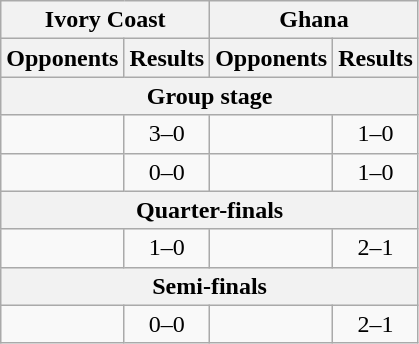<table class="wikitable">
<tr>
<th colspan=2>Ivory Coast</th>
<th colspan=2>Ghana</th>
</tr>
<tr>
<th>Opponents</th>
<th>Results</th>
<th>Opponents</th>
<th>Results</th>
</tr>
<tr>
<th colspan=4>Group stage</th>
</tr>
<tr>
<td></td>
<td align=center>3–0</td>
<td></td>
<td align=center>1–0</td>
</tr>
<tr>
<td></td>
<td align=center>0–0</td>
<td></td>
<td align=center>1–0</td>
</tr>
<tr>
<th colspan=4>Quarter-finals</th>
</tr>
<tr>
<td></td>
<td align=center>1–0 </td>
<td></td>
<td align=center>2–1</td>
</tr>
<tr>
<th colspan=4>Semi-finals</th>
</tr>
<tr>
<td></td>
<td align=center>0–0 </td>
<td></td>
<td align=center>2–1</td>
</tr>
</table>
